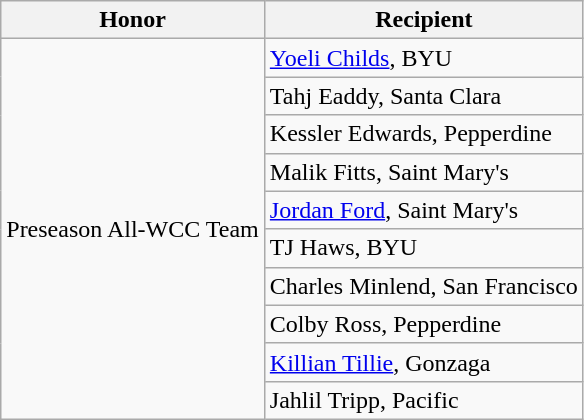<table class="wikitable">
<tr>
<th>Honor</th>
<th>Recipient</th>
</tr>
<tr>
<td rowspan="10">Preseason All-WCC Team</td>
<td><a href='#'>Yoeli Childs</a>, BYU</td>
</tr>
<tr>
<td>Tahj Eaddy, Santa Clara</td>
</tr>
<tr>
<td>Kessler Edwards, Pepperdine</td>
</tr>
<tr>
<td>Malik Fitts, Saint Mary's</td>
</tr>
<tr>
<td><a href='#'>Jordan Ford</a>, Saint Mary's</td>
</tr>
<tr>
<td>TJ Haws, BYU</td>
</tr>
<tr>
<td>Charles Minlend, San Francisco</td>
</tr>
<tr>
<td>Colby Ross, Pepperdine</td>
</tr>
<tr>
<td><a href='#'>Killian Tillie</a>, Gonzaga</td>
</tr>
<tr>
<td>Jahlil Tripp, Pacific</td>
</tr>
</table>
